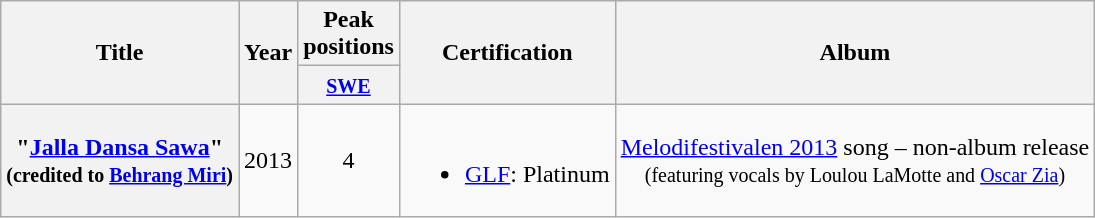<table class="wikitable plainrowheaders">
<tr>
<th align="center" rowspan="2">Title</th>
<th align="center" rowspan="2">Year</th>
<th align="center" colspan="1">Peak positions</th>
<th align="center" rowspan="2">Certification</th>
<th align="center" rowspan="2">Album</th>
</tr>
<tr>
<th width="20"><small><a href='#'>SWE</a><br></small></th>
</tr>
<tr>
<th scope="row">"<a href='#'>Jalla Dansa Sawa</a>" <br><small>(credited to <a href='#'>Behrang Miri</a>)</small></th>
<td>2013</td>
<td style="text-align:center;">4</td>
<td><br><ul><li><a href='#'>GLF</a>: Platinum</li></ul></td>
<td style="text-align:center;"><a href='#'>Melodifestivalen 2013</a> song – non-album release<br><small>(featuring vocals by Loulou LaMotte and <a href='#'>Oscar Zia</a>)</small></td>
</tr>
</table>
